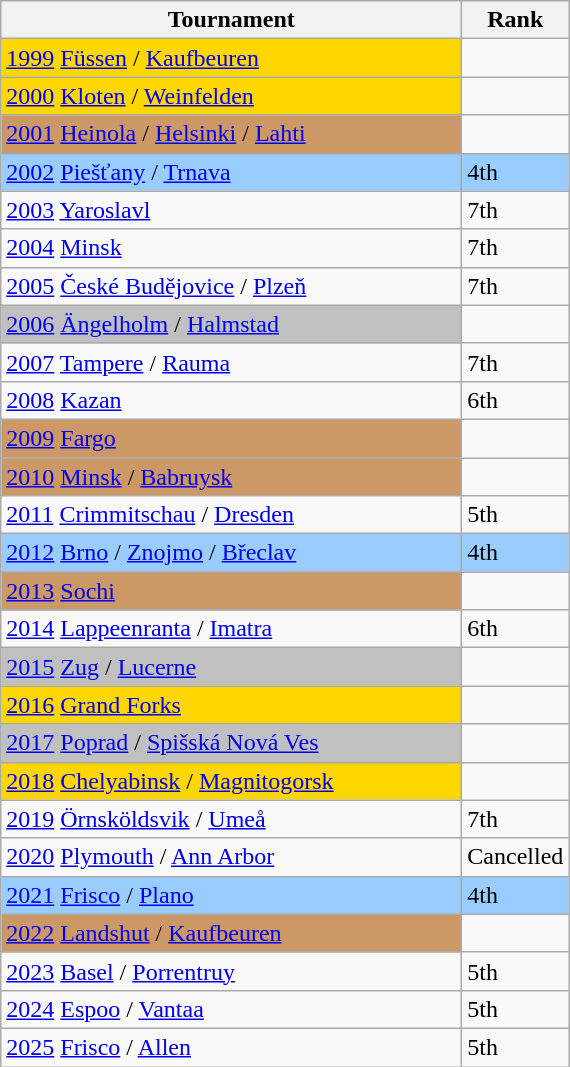<table class="wikitable">
<tr>
<th width=300>Tournament</th>
<th width=50>Rank</th>
</tr>
<tr>
<td bgcolor=gold> <a href='#'>1999</a> <a href='#'>Füssen</a> / <a href='#'>Kaufbeuren</a></td>
<td></td>
</tr>
<tr>
<td bgcolor=gold> <a href='#'>2000</a> <a href='#'>Kloten</a> / <a href='#'>Weinfelden</a></td>
<td></td>
</tr>
<tr>
<td style="background:#c96;"> <a href='#'>2001</a> <a href='#'>Heinola</a> / <a href='#'>Helsinki</a> / <a href='#'>Lahti</a></td>
<td></td>
</tr>
<tr>
<td style="background:#9acdff;"> <a href='#'>2002</a> <a href='#'>Piešťany</a> / <a href='#'>Trnava</a></td>
<td style="background:#9acdff;">4th</td>
</tr>
<tr>
<td> <a href='#'>2003</a> <a href='#'>Yaroslavl</a></td>
<td>7th</td>
</tr>
<tr>
<td> <a href='#'>2004</a> <a href='#'>Minsk</a></td>
<td>7th</td>
</tr>
<tr>
<td> <a href='#'>2005</a> <a href='#'>České Budějovice</a> / <a href='#'>Plzeň</a></td>
<td>7th</td>
</tr>
<tr>
<td style="background:silver;"> <a href='#'>2006</a> <a href='#'>Ängelholm</a> / <a href='#'>Halmstad</a></td>
<td></td>
</tr>
<tr>
<td> <a href='#'>2007</a> <a href='#'>Tampere</a> / <a href='#'>Rauma</a></td>
<td>7th</td>
</tr>
<tr>
<td> <a href='#'>2008</a> <a href='#'>Kazan</a></td>
<td>6th</td>
</tr>
<tr>
<td style="background:#c96;"> <a href='#'>2009</a> <a href='#'>Fargo</a></td>
<td></td>
</tr>
<tr>
<td style="background:#c96;"> <a href='#'>2010</a> <a href='#'>Minsk</a> / <a href='#'>Babruysk</a></td>
<td></td>
</tr>
<tr>
<td> <a href='#'>2011</a> <a href='#'>Crimmitschau</a> / <a href='#'>Dresden</a></td>
<td>5th</td>
</tr>
<tr>
<td style="background:#9acdff;"> <a href='#'>2012</a> <a href='#'>Brno</a> / <a href='#'>Znojmo</a> / <a href='#'>Břeclav</a></td>
<td style="background:#9acdff;">4th</td>
</tr>
<tr>
<td style="background:#c96;"> <a href='#'>2013</a> <a href='#'>Sochi</a></td>
<td></td>
</tr>
<tr>
<td> <a href='#'>2014</a> <a href='#'>Lappeenranta</a> / <a href='#'>Imatra</a></td>
<td>6th</td>
</tr>
<tr>
<td style="background:silver;"> <a href='#'>2015</a> <a href='#'>Zug</a> / <a href='#'>Lucerne</a></td>
<td></td>
</tr>
<tr>
<td bgcolor=gold> <a href='#'>2016</a> <a href='#'>Grand Forks</a></td>
<td></td>
</tr>
<tr>
<td style="background:silver;"> <a href='#'>2017</a> <a href='#'>Poprad</a> / <a href='#'>Spišská Nová Ves</a></td>
<td></td>
</tr>
<tr>
<td bgcolor=gold> <a href='#'>2018</a> <a href='#'>Chelyabinsk</a> / <a href='#'>Magnitogorsk</a></td>
<td></td>
</tr>
<tr>
<td> <a href='#'>2019</a> <a href='#'>Örnsköldsvik</a> / <a href='#'>Umeå</a></td>
<td>7th</td>
</tr>
<tr>
<td> <a href='#'>2020</a> <a href='#'>Plymouth</a> / <a href='#'>Ann Arbor</a></td>
<td>Cancelled</td>
</tr>
<tr>
<td style="background:#9acdff;"> <a href='#'>2021</a> <a href='#'>Frisco</a> / <a href='#'>Plano</a></td>
<td style="background:#9acdff;">4th</td>
</tr>
<tr>
<td style="background:#c96;"> <a href='#'>2022</a> <a href='#'>Landshut</a> / <a href='#'>Kaufbeuren</a></td>
<td></td>
</tr>
<tr>
<td> <a href='#'>2023</a> <a href='#'>Basel</a> / <a href='#'>Porrentruy</a></td>
<td>5th</td>
</tr>
<tr>
<td> <a href='#'>2024</a> <a href='#'>Espoo</a> / <a href='#'>Vantaa</a></td>
<td>5th</td>
</tr>
<tr>
<td> <a href='#'>2025</a> <a href='#'>Frisco</a> / <a href='#'>Allen</a></td>
<td>5th</td>
</tr>
</table>
